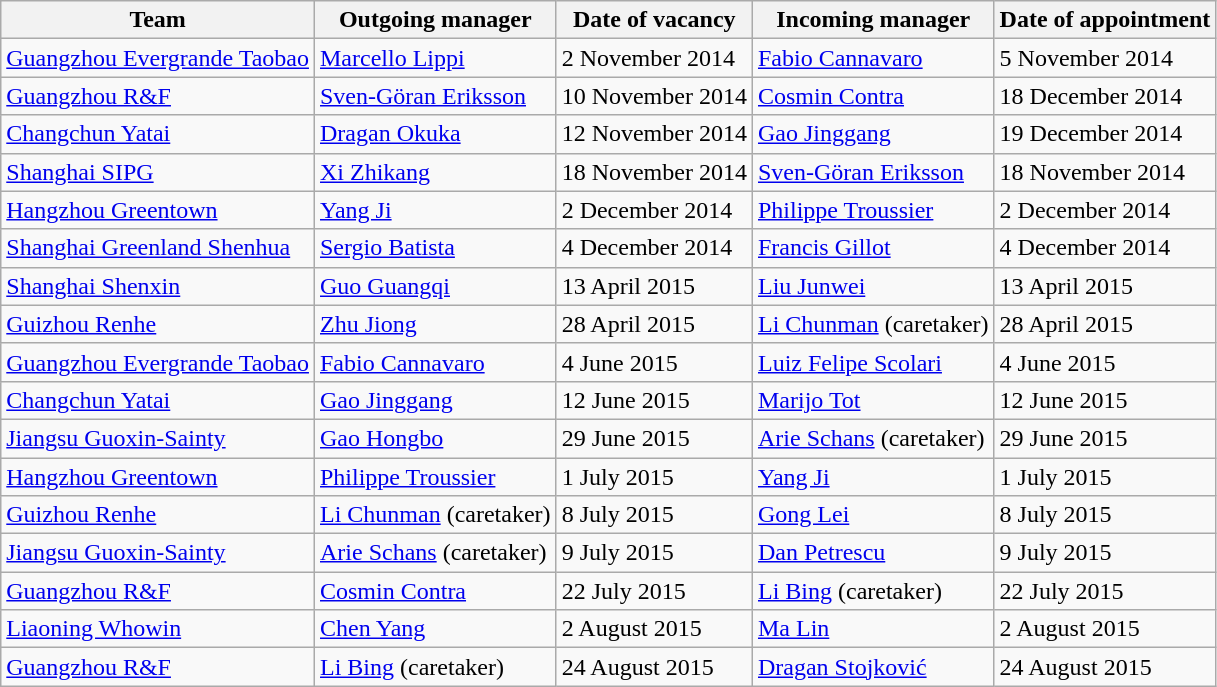<table class="wikitable">
<tr>
<th>Team</th>
<th>Outgoing manager</th>
<th>Date of vacancy</th>
<th>Incoming manager</th>
<th>Date of appointment</th>
</tr>
<tr>
<td><a href='#'>Guangzhou Evergrande Taobao</a></td>
<td> <a href='#'>Marcello Lippi</a></td>
<td>2 November 2014</td>
<td> <a href='#'>Fabio Cannavaro</a></td>
<td>5 November 2014</td>
</tr>
<tr>
<td><a href='#'>Guangzhou R&F</a></td>
<td> <a href='#'>Sven-Göran Eriksson</a></td>
<td>10 November 2014</td>
<td> <a href='#'>Cosmin Contra</a></td>
<td>18 December 2014</td>
</tr>
<tr>
<td><a href='#'>Changchun Yatai</a></td>
<td> <a href='#'>Dragan Okuka</a></td>
<td>12 November 2014</td>
<td> <a href='#'>Gao Jinggang</a></td>
<td>19 December 2014</td>
</tr>
<tr>
<td><a href='#'>Shanghai SIPG</a></td>
<td> <a href='#'>Xi Zhikang</a></td>
<td>18 November 2014</td>
<td> <a href='#'>Sven-Göran Eriksson</a></td>
<td>18 November 2014</td>
</tr>
<tr>
<td><a href='#'>Hangzhou Greentown</a></td>
<td> <a href='#'>Yang Ji</a></td>
<td>2 December 2014</td>
<td> <a href='#'>Philippe Troussier</a></td>
<td>2 December 2014</td>
</tr>
<tr>
<td><a href='#'>Shanghai Greenland Shenhua</a></td>
<td> <a href='#'>Sergio Batista</a></td>
<td>4 December 2014</td>
<td> <a href='#'>Francis Gillot</a></td>
<td>4 December 2014</td>
</tr>
<tr>
<td><a href='#'>Shanghai Shenxin</a></td>
<td> <a href='#'>Guo Guangqi</a></td>
<td>13 April 2015</td>
<td> <a href='#'>Liu Junwei</a></td>
<td>13 April 2015</td>
</tr>
<tr>
<td><a href='#'>Guizhou Renhe</a></td>
<td> <a href='#'>Zhu Jiong</a></td>
<td>28 April 2015</td>
<td> <a href='#'>Li Chunman</a> (caretaker)</td>
<td>28 April 2015</td>
</tr>
<tr>
<td><a href='#'>Guangzhou Evergrande Taobao</a></td>
<td> <a href='#'>Fabio Cannavaro</a></td>
<td>4 June 2015</td>
<td> <a href='#'>Luiz Felipe Scolari</a></td>
<td>4 June 2015</td>
</tr>
<tr>
<td><a href='#'>Changchun Yatai</a></td>
<td> <a href='#'>Gao Jinggang</a></td>
<td>12 June 2015</td>
<td> <a href='#'>Marijo Tot</a></td>
<td>12 June 2015</td>
</tr>
<tr>
<td><a href='#'>Jiangsu Guoxin-Sainty</a></td>
<td> <a href='#'>Gao Hongbo</a></td>
<td>29 June 2015</td>
<td> <a href='#'>Arie Schans</a> (caretaker)</td>
<td>29 June 2015</td>
</tr>
<tr>
<td><a href='#'>Hangzhou Greentown</a></td>
<td> <a href='#'>Philippe Troussier</a></td>
<td>1 July 2015</td>
<td> <a href='#'>Yang Ji</a></td>
<td>1 July 2015</td>
</tr>
<tr>
<td><a href='#'>Guizhou Renhe</a></td>
<td> <a href='#'>Li Chunman</a> (caretaker)</td>
<td>8 July 2015</td>
<td> <a href='#'>Gong Lei</a></td>
<td>8 July 2015</td>
</tr>
<tr>
<td><a href='#'>Jiangsu Guoxin-Sainty</a></td>
<td> <a href='#'>Arie Schans</a> (caretaker)</td>
<td>9 July 2015</td>
<td> <a href='#'>Dan Petrescu</a></td>
<td>9 July 2015</td>
</tr>
<tr>
<td><a href='#'>Guangzhou R&F</a></td>
<td> <a href='#'>Cosmin Contra</a></td>
<td>22 July 2015</td>
<td> <a href='#'>Li Bing</a> (caretaker)</td>
<td>22 July 2015</td>
</tr>
<tr>
<td><a href='#'>Liaoning Whowin</a></td>
<td> <a href='#'>Chen Yang</a></td>
<td>2 August 2015</td>
<td> <a href='#'>Ma Lin</a></td>
<td>2 August 2015</td>
</tr>
<tr>
<td><a href='#'>Guangzhou R&F</a></td>
<td> <a href='#'>Li Bing</a> (caretaker)</td>
<td>24 August 2015</td>
<td> <a href='#'>Dragan Stojković</a></td>
<td>24 August 2015</td>
</tr>
</table>
